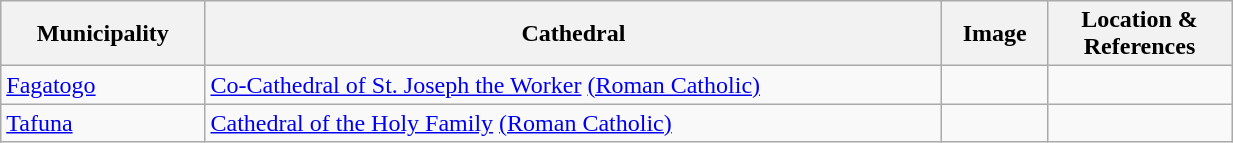<table width=65% class="wikitable">
<tr>
<th width = 10%>Municipality</th>
<th width = 40%>Cathedral</th>
<th width = 5%>Image</th>
<th width = 10%>Location & References</th>
</tr>
<tr>
<td><a href='#'>Fagatogo</a></td>
<td><a href='#'>Co-Cathedral of St. Joseph the Worker</a> <a href='#'>(Roman Catholic)</a></td>
<td></td>
<td><small></small><br></td>
</tr>
<tr>
<td><a href='#'>Tafuna</a></td>
<td><a href='#'>Cathedral of the Holy Family</a> <a href='#'>(Roman Catholic)</a></td>
<td></td>
<td><small></small><br></td>
</tr>
</table>
